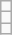<table class="wikitable">
<tr>
<td></td>
</tr>
<tr>
<td></td>
</tr>
<tr>
<td></td>
</tr>
</table>
